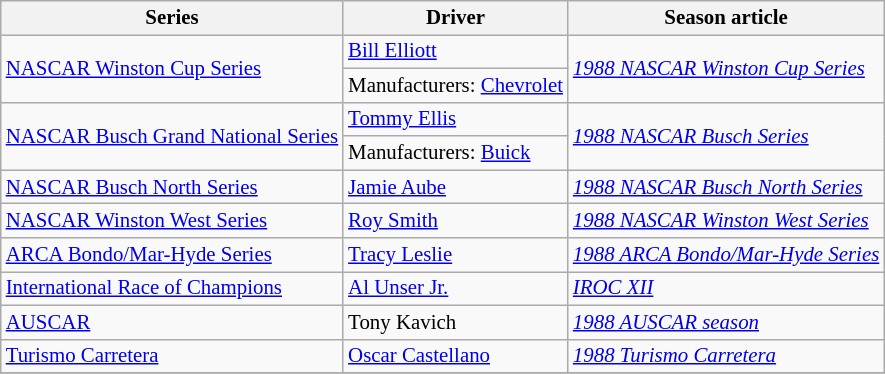<table class="wikitable" style="font-size: 87%;">
<tr>
<th>Series</th>
<th>Driver</th>
<th>Season article</th>
</tr>
<tr>
<td rowspan=2><a href='#'>NASCAR Winston Cup Series</a></td>
<td> <a href='#'>Bill Elliott</a></td>
<td rowspan=2><em><a href='#'>1988 NASCAR Winston Cup Series</a></em></td>
</tr>
<tr>
<td>Manufacturers:  <a href='#'>Chevrolet</a></td>
</tr>
<tr>
<td rowspan=2><a href='#'>NASCAR Busch Grand National Series</a></td>
<td> <a href='#'>Tommy Ellis</a></td>
<td rowspan=2><em><a href='#'>1988 NASCAR Busch Series</a></em></td>
</tr>
<tr>
<td>Manufacturers:  <a href='#'>Buick</a></td>
</tr>
<tr>
<td><a href='#'>NASCAR Busch North Series</a></td>
<td> <a href='#'>Jamie Aube</a></td>
<td><em><a href='#'>1988 NASCAR Busch North Series</a></em></td>
</tr>
<tr>
<td><a href='#'>NASCAR Winston West Series</a></td>
<td> <a href='#'>Roy Smith</a></td>
<td><em><a href='#'>1988 NASCAR Winston West Series</a></em></td>
</tr>
<tr>
<td><a href='#'>ARCA Bondo/Mar-Hyde Series</a></td>
<td> <a href='#'>Tracy Leslie</a></td>
<td><em><a href='#'>1988 ARCA Bondo/Mar-Hyde Series</a></em></td>
</tr>
<tr>
<td><a href='#'>International Race of Champions</a></td>
<td> <a href='#'>Al Unser Jr.</a></td>
<td><em><a href='#'>IROC XII</a></em></td>
</tr>
<tr>
<td><a href='#'>AUSCAR</a></td>
<td> Tony Kavich</td>
<td><em><a href='#'>1988 AUSCAR season</a></em></td>
</tr>
<tr>
<td><a href='#'>Turismo Carretera</a></td>
<td> <a href='#'>Oscar Castellano</a></td>
<td><em><a href='#'>1988 Turismo Carretera</a></em></td>
</tr>
<tr>
</tr>
</table>
